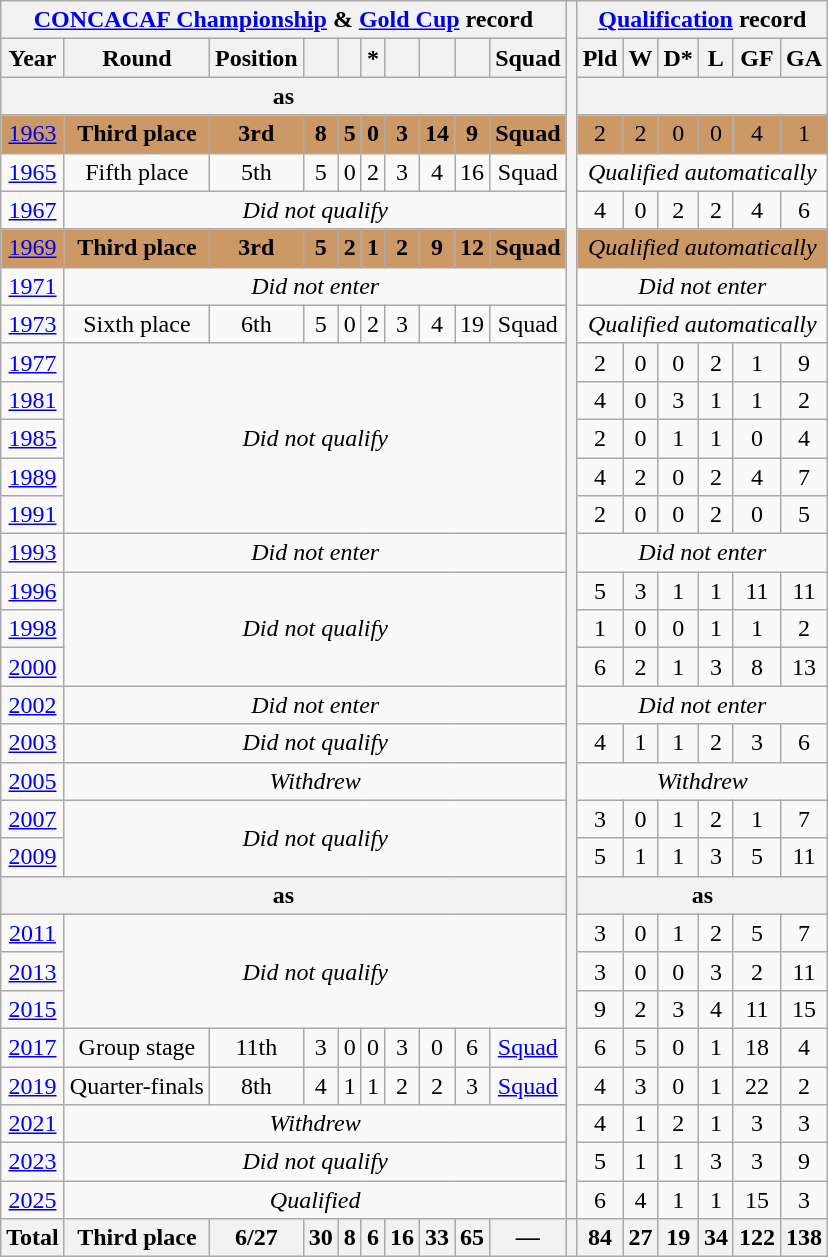<table class="wikitable" style="text-align: center;">
<tr>
<th colspan=10><a href='#'>CONCACAF Championship</a> & <a href='#'>Gold Cup</a> record</th>
<th rowspan=32></th>
<th colspan=6><a href='#'>Qualification</a> record</th>
</tr>
<tr>
<th>Year</th>
<th>Round</th>
<th>Position</th>
<th></th>
<th></th>
<th>*</th>
<th></th>
<th></th>
<th></th>
<th>Squad</th>
<th>Pld</th>
<th>W</th>
<th>D*</th>
<th>L</th>
<th>GF</th>
<th>GA</th>
</tr>
<tr>
<th colspan=10>as </th>
<th colspan=6></th>
</tr>
<tr bgcolor="#cc9966">
<td> <a href='#'>1963</a></td>
<td><strong>Third place</strong></td>
<td><strong>3rd</strong></td>
<td><strong>8</strong></td>
<td><strong>5</strong></td>
<td><strong>0</strong></td>
<td><strong>3</strong></td>
<td><strong>14</strong></td>
<td><strong>9</strong></td>
<td><strong>Squad</strong></td>
<td>2</td>
<td>2</td>
<td>0</td>
<td>0</td>
<td>4</td>
<td>1</td>
</tr>
<tr>
<td> <a href='#'>1965</a></td>
<td>Fifth place</td>
<td>5th</td>
<td>5</td>
<td>0</td>
<td>2</td>
<td>3</td>
<td>4</td>
<td>16</td>
<td>Squad</td>
<td colspan=6><em>Qualified automatically</em></td>
</tr>
<tr>
<td> <a href='#'>1967</a></td>
<td colspan=9><em>Did not qualify</em></td>
<td>4</td>
<td>0</td>
<td>2</td>
<td>2</td>
<td>4</td>
<td>6</td>
</tr>
<tr bgcolor="#cc9966">
<td> <a href='#'>1969</a></td>
<td><strong>Third place</strong></td>
<td><strong>3rd</strong></td>
<td><strong>5</strong></td>
<td><strong>2</strong></td>
<td><strong>1</strong></td>
<td><strong>2</strong></td>
<td><strong>9</strong></td>
<td><strong>12</strong></td>
<td><strong>Squad</strong></td>
<td colspan=6><em>Qualified automatically</em></td>
</tr>
<tr>
<td> <a href='#'>1971</a></td>
<td colspan=9><em>Did not enter</em></td>
<td colspan=6><em>Did not enter</em></td>
</tr>
<tr>
<td> <a href='#'>1973</a></td>
<td>Sixth place</td>
<td>6th</td>
<td>5</td>
<td>0</td>
<td>2</td>
<td>3</td>
<td>4</td>
<td>19</td>
<td>Squad</td>
<td colspan=6><em>Qualified automatically</em></td>
</tr>
<tr>
<td> <a href='#'>1977</a></td>
<td colspan=9 rowspan=5><em>Did not qualify</em></td>
<td>2</td>
<td>0</td>
<td>0</td>
<td>2</td>
<td>1</td>
<td>9</td>
</tr>
<tr>
<td> <a href='#'>1981</a></td>
<td>4</td>
<td>0</td>
<td>3</td>
<td>1</td>
<td>1</td>
<td>2</td>
</tr>
<tr>
<td><a href='#'>1985</a></td>
<td>2</td>
<td>0</td>
<td>1</td>
<td>1</td>
<td>0</td>
<td>4</td>
</tr>
<tr>
<td><a href='#'>1989</a></td>
<td>4</td>
<td>2</td>
<td>0</td>
<td>2</td>
<td>4</td>
<td>7</td>
</tr>
<tr>
<td> <a href='#'>1991</a></td>
<td>2</td>
<td>0</td>
<td>0</td>
<td>2</td>
<td>0</td>
<td>5</td>
</tr>
<tr>
<td>  <a href='#'>1993</a></td>
<td colspan=9><em>Did not enter</em></td>
<td colspan=6><em>Did not enter</em></td>
</tr>
<tr>
<td>  <a href='#'>1996</a></td>
<td colspan=9 rowspan=3><em>Did not qualify</em></td>
<td>5</td>
<td>3</td>
<td>1</td>
<td>1</td>
<td>11</td>
<td>11</td>
</tr>
<tr>
<td> <a href='#'>1998</a></td>
<td>1</td>
<td>0</td>
<td>0</td>
<td>1</td>
<td>1</td>
<td>2</td>
</tr>
<tr>
<td> <a href='#'>2000</a></td>
<td>6</td>
<td>2</td>
<td>1</td>
<td>3</td>
<td>8</td>
<td>13</td>
</tr>
<tr>
<td> <a href='#'>2002</a></td>
<td colspan=9><em>Did not enter</em></td>
<td colspan=6><em>Did not enter</em></td>
</tr>
<tr>
<td>  <a href='#'>2003</a></td>
<td colspan=9><em>Did not qualify</em></td>
<td>4</td>
<td>1</td>
<td>1</td>
<td>2</td>
<td>3</td>
<td>6</td>
</tr>
<tr>
<td> <a href='#'>2005</a></td>
<td colspan=9><em>Withdrew</em></td>
<td colspan=6><em>Withdrew</em></td>
</tr>
<tr>
<td> <a href='#'>2007</a></td>
<td colspan=9 rowspan=2><em>Did not qualify</em></td>
<td>3</td>
<td>0</td>
<td>1</td>
<td>2</td>
<td>1</td>
<td>7</td>
</tr>
<tr>
<td> <a href='#'>2009</a></td>
<td>5</td>
<td>1</td>
<td>1</td>
<td>3</td>
<td>5</td>
<td>11</td>
</tr>
<tr>
<th colspan=10>as </th>
<th colspan=6>as </th>
</tr>
<tr>
<td> <a href='#'>2011</a></td>
<td colspan=9 rowspan=3><em>Did not qualify</em></td>
<td>3</td>
<td>0</td>
<td>1</td>
<td>2</td>
<td>5</td>
<td>7</td>
</tr>
<tr>
<td> <a href='#'>2013</a></td>
<td>3</td>
<td>0</td>
<td>0</td>
<td>3</td>
<td>2</td>
<td>11</td>
</tr>
<tr>
<td>  <a href='#'>2015</a></td>
<td>9</td>
<td>2</td>
<td>3</td>
<td>4</td>
<td>11</td>
<td>15</td>
</tr>
<tr>
<td> <a href='#'>2017</a></td>
<td>Group stage</td>
<td>11th</td>
<td>3</td>
<td>0</td>
<td>0</td>
<td>3</td>
<td>0</td>
<td>6</td>
<td><a href='#'>Squad</a></td>
<td>6</td>
<td>5</td>
<td>0</td>
<td>1</td>
<td>18</td>
<td>4</td>
</tr>
<tr>
<td>   <a href='#'>2019</a></td>
<td>Quarter-finals</td>
<td>8th</td>
<td>4</td>
<td>1</td>
<td>1</td>
<td>2</td>
<td>2</td>
<td>3</td>
<td><a href='#'>Squad</a></td>
<td>4</td>
<td>3</td>
<td>0</td>
<td>1</td>
<td>22</td>
<td>2</td>
</tr>
<tr>
<td> <a href='#'>2021</a></td>
<td colspan=9><em>Withdrew</em></td>
<td>4</td>
<td>1</td>
<td>2</td>
<td>1</td>
<td>3</td>
<td>3</td>
</tr>
<tr>
<td>  <a href='#'>2023</a></td>
<td colspan=9><em>Did not qualify</em></td>
<td>5</td>
<td>1</td>
<td>1</td>
<td>3</td>
<td>3</td>
<td>9</td>
</tr>
<tr>
<td>  <a href='#'>2025</a></td>
<td colspan=9><em>Qualified</em></td>
<td>6</td>
<td>4</td>
<td>1</td>
<td>1</td>
<td>15</td>
<td>3</td>
</tr>
<tr>
<th>Total</th>
<th>Third place</th>
<th>6/27</th>
<th>30</th>
<th>8</th>
<th>6</th>
<th>16</th>
<th>33</th>
<th>65</th>
<th>—</th>
<th></th>
<th>84</th>
<th>27</th>
<th>19</th>
<th>34</th>
<th>122</th>
<th>138</th>
</tr>
</table>
